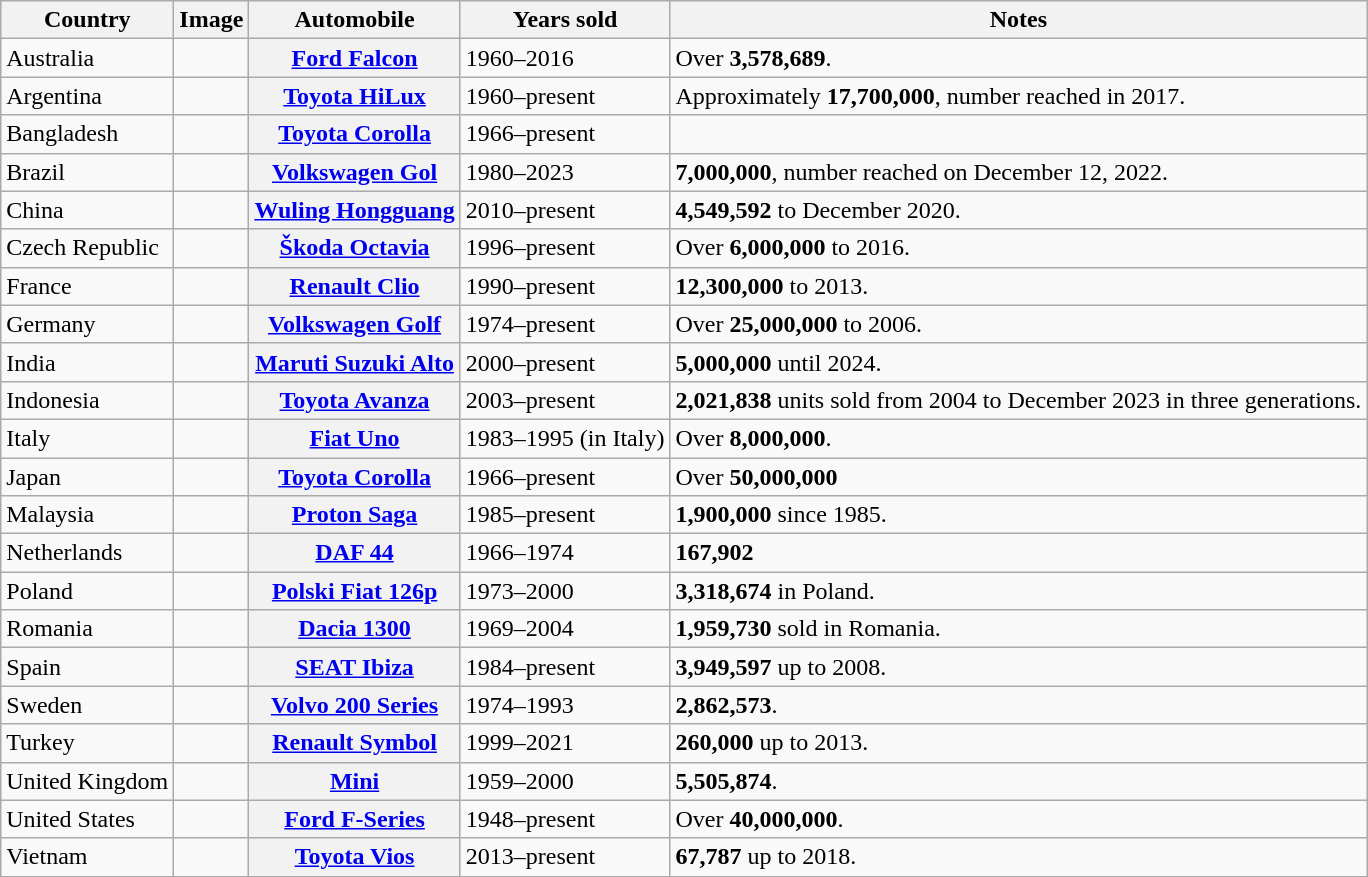<table class="wikitable sortable collapsible">
<tr>
<th scope="col">Country</th>
<th class=unsortable>Image</th>
<th scope="col">Automobile</th>
<th scope="col">Years sold</th>
<th class=unsortable>Notes</th>
</tr>
<tr>
<td>Australia</td>
<td></td>
<th><a href='#'>Ford Falcon</a></th>
<td>1960–2016</td>
<td>Over <strong>3,578,689</strong>.</td>
</tr>
<tr>
<td>Argentina</td>
<td></td>
<th><a href='#'>Toyota HiLux</a></th>
<td>1960–present</td>
<td>Approximately <strong>17,700,000</strong>, number reached in 2017.</td>
</tr>
<tr>
<td>Bangladesh</td>
<td></td>
<th><a href='#'>Toyota Corolla</a></th>
<td>1966–present</td>
<td></td>
</tr>
<tr>
<td>Brazil</td>
<td></td>
<th><a href='#'>Volkswagen Gol</a></th>
<td>1980–2023</td>
<td><strong>7,000,000</strong>, number reached on December 12, 2022.</td>
</tr>
<tr>
<td>China</td>
<td></td>
<th><a href='#'>Wuling Hongguang</a></th>
<td>2010–present</td>
<td><strong>4,549,592</strong> to December 2020.</td>
</tr>
<tr>
<td>Czech Republic</td>
<td></td>
<th><a href='#'>Škoda Octavia</a></th>
<td>1996–present</td>
<td>Over <strong>6,000,000</strong> to 2016.</td>
</tr>
<tr>
<td>France</td>
<td></td>
<th><a href='#'>Renault Clio</a></th>
<td>1990–present</td>
<td><strong>12,300,000</strong> to 2013.</td>
</tr>
<tr>
<td>Germany</td>
<td></td>
<th><a href='#'>Volkswagen Golf</a></th>
<td>1974–present</td>
<td>Over <strong>25,000,000</strong> to 2006.</td>
</tr>
<tr>
<td>India</td>
<td></td>
<th><a href='#'>Maruti Suzuki Alto</a></th>
<td>2000–present</td>
<td><strong>5,000,000</strong> until 2024.</td>
</tr>
<tr>
<td>Indonesia</td>
<td></td>
<th><a href='#'>Toyota Avanza</a></th>
<td>2003–present</td>
<td><strong>2,021,838</strong> units sold from 2004 to December 2023 in three generations.</td>
</tr>
<tr>
<td>Italy</td>
<td></td>
<th><a href='#'>Fiat Uno</a></th>
<td>1983–1995 (in Italy)</td>
<td>Over <strong>8,000,000</strong>.</td>
</tr>
<tr>
<td>Japan</td>
<td></td>
<th><a href='#'>Toyota Corolla</a></th>
<td>1966–present</td>
<td>Over <strong>50,000,000</strong></td>
</tr>
<tr>
<td>Malaysia</td>
<td></td>
<th><a href='#'>Proton Saga</a></th>
<td>1985–present</td>
<td><strong>1,900,000</strong> since 1985.</td>
</tr>
<tr>
<td>Netherlands</td>
<td></td>
<th><a href='#'>DAF 44</a></th>
<td>1966–1974</td>
<td><strong>167,902</strong></td>
</tr>
<tr>
<td>Poland</td>
<td></td>
<th><a href='#'>Polski Fiat 126p</a></th>
<td>1973–2000</td>
<td><strong>3,318,674</strong> in Poland.</td>
</tr>
<tr>
<td>Romania</td>
<td></td>
<th><a href='#'>Dacia 1300</a></th>
<td>1969–2004</td>
<td><strong>1,959,730</strong> sold in Romania.</td>
</tr>
<tr>
<td>Spain</td>
<td></td>
<th><a href='#'>SEAT Ibiza</a></th>
<td>1984–present</td>
<td><strong>3,949,597</strong> up to 2008.</td>
</tr>
<tr>
<td>Sweden</td>
<td></td>
<th><a href='#'>Volvo 200 Series</a></th>
<td>1974–1993</td>
<td><strong>2,862,573</strong>.</td>
</tr>
<tr>
<td>Turkey</td>
<td></td>
<th><a href='#'>Renault Symbol</a></th>
<td>1999–2021</td>
<td><strong>260,000</strong> up to 2013.</td>
</tr>
<tr>
<td>United Kingdom</td>
<td></td>
<th><a href='#'>Mini</a></th>
<td>1959–2000</td>
<td><strong>5,505,874</strong>.</td>
</tr>
<tr>
<td>United States</td>
<td></td>
<th><a href='#'>Ford F-Series</a></th>
<td>1948–present</td>
<td>Over <strong>40,000,000</strong>.</td>
</tr>
<tr>
<td>Vietnam</td>
<td></td>
<th><a href='#'>Toyota Vios</a></th>
<td>2013–present</td>
<td><strong>67,787</strong> up to 2018.</td>
</tr>
</table>
